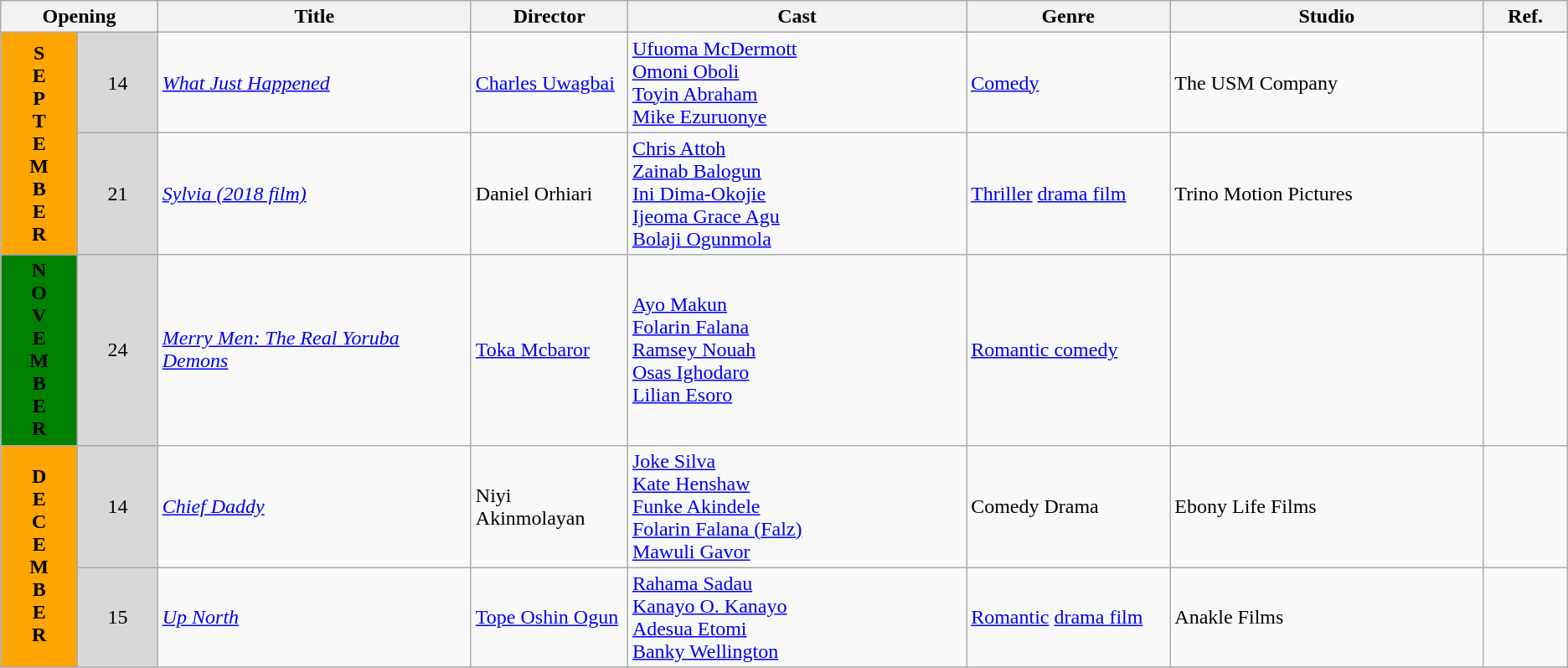<table class="wikitable">
<tr>
<th colspan="2">Opening</th>
<th style="width:20%;">Title</th>
<th style="width:10%;">Director</th>
<th>Cast</th>
<th style="width:13%">Genre</th>
<th style="width:20%">Studio</th>
<th>Ref.</th>
</tr>
<tr>
<td rowspan=2 style="text-align:center; background:orange; textcolor:#000;"><strong>S<br>E<br>P<br>T<br>E<br>M<br>B<br>E<br>R<br></strong></td>
<td rowspan=1 style="text-align:center; background:#d8d8d8; textcolor:#000;">14</td>
<td><em><a href='#'>What Just Happened</a></em></td>
<td><a href='#'>Charles Uwagbai</a></td>
<td><a href='#'>Ufuoma McDermott</a><br><a href='#'>Omoni Oboli</a><br><a href='#'>Toyin Abraham</a><br><a href='#'>Mike Ezuruonye</a></td>
<td><a href='#'>Comedy</a></td>
<td>The USM Company</td>
<td></td>
</tr>
<tr>
<td rowspan="1" style="text-align:center; background:#d8d8d8; textcolor:#000;">21</td>
<td><em><a href='#'>Sylvia (2018 film)</a></em></td>
<td>Daniel Orhiari</td>
<td><a href='#'>Chris Attoh</a><br><a href='#'>Zainab Balogun</a> <br> <a href='#'>Ini Dima-Okojie</a><br> <a href='#'>Ijeoma Grace Agu</a> <br><a href='#'>Bolaji Ogunmola</a></td>
<td><a href='#'>Thriller</a> <a href='#'>drama film</a></td>
<td>Trino Motion Pictures</td>
<td></td>
</tr>
<tr>
<td rowspan=1 style="text-align:center; background:green; textcolor:#000;"><strong>N<br>O<br>V<br>E<br>M<br>B<br>E<br>R<br></strong></td>
<td rowspan=1 style="text-align:center; background:#d8d8d8; textcolor:#000;">24</td>
<td><em><a href='#'>Merry Men: The Real Yoruba Demons</a></em></td>
<td><a href='#'>Toka Mcbaror</a></td>
<td><a href='#'>Ayo Makun</a><br><a href='#'>Folarin Falana</a><br><a href='#'>Ramsey Nouah</a><br><a href='#'>Osas Ighodaro</a><br><a href='#'>Lilian Esoro</a></td>
<td><a href='#'>Romantic comedy</a></td>
<td></td>
<td></td>
</tr>
<tr>
<td rowspan=2 style="text-align:center; background:orange; textcolor:#000;"><strong>D<br>E<br>C<br>E<br>M<br>B<br>E<br>R<br></strong></td>
<td rowspan=1 style="text-align:center; background:#d8d8d8; textcolor:#000;">14</td>
<td><em><a href='#'>Chief Daddy</a></em></td>
<td>Niyi Akinmolayan</td>
<td><a href='#'>Joke Silva</a><br><a href='#'>Kate Henshaw</a><br><a href='#'>Funke Akindele</a><br><a href='#'>Folarin Falana (Falz)</a><br><a href='#'>Mawuli Gavor</a></td>
<td>Comedy Drama</td>
<td>Ebony Life Films</td>
<td></td>
</tr>
<tr>
<td rowspan="1" style="text-align:center; background:#d8d8d8; textcolor:#000;">15</td>
<td><em><a href='#'>Up North</a></em></td>
<td><a href='#'>Tope Oshin Ogun</a></td>
<td><a href='#'>Rahama Sadau</a><br> <a href='#'>Kanayo O. Kanayo</a><br> <a href='#'>Adesua Etomi</a> <br><a href='#'>Banky Wellington</a></td>
<td><a href='#'>Romantic</a> <a href='#'>drama film</a></td>
<td>Anakle Films</td>
<td></td>
</tr>
</table>
